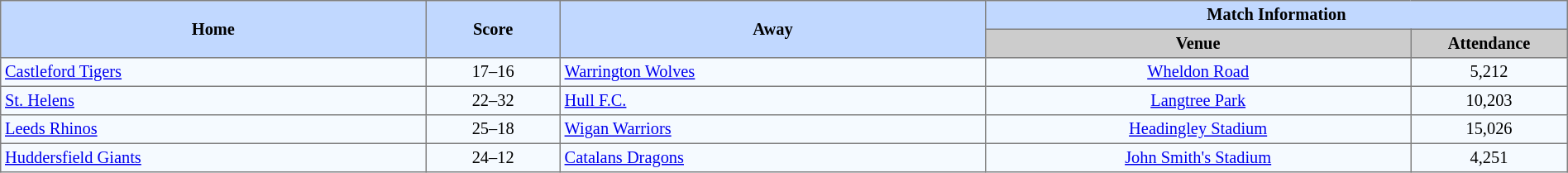<table border=1 style="border-collapse:collapse; font-size:85%; text-align:center;" cellpadding=3 cellspacing=0 width=100%>
<tr bgcolor=#C1D8FF>
<th rowspan=2 width=19%>Home</th>
<th rowspan=2 width=6%>Score</th>
<th rowspan=2 width=19%>Away</th>
<th colspan=2>Match Information</th>
</tr>
<tr bgcolor=#CCCCCC>
<th width=19%>Venue</th>
<th width=7%>Attendance</th>
</tr>
<tr bgcolor=#F5FAFF>
<td align=left> <a href='#'>Castleford Tigers</a></td>
<td>17–16</td>
<td align=left> <a href='#'>Warrington Wolves</a></td>
<td><a href='#'>Wheldon Road</a></td>
<td>5,212</td>
</tr>
<tr bgcolor=#F5FAFF>
<td align=left> <a href='#'>St. Helens</a></td>
<td>22–32</td>
<td align=left> <a href='#'>Hull F.C.</a></td>
<td><a href='#'>Langtree Park</a></td>
<td>10,203</td>
</tr>
<tr bgcolor=#F5FAFF>
<td align=left> <a href='#'>Leeds Rhinos</a></td>
<td>25–18</td>
<td align=left> <a href='#'>Wigan Warriors</a></td>
<td><a href='#'>Headingley Stadium</a></td>
<td>15,026</td>
</tr>
<tr bgcolor=#F5FAFF>
<td align=left> <a href='#'>Huddersfield Giants</a></td>
<td>24–12</td>
<td align=left> <a href='#'>Catalans Dragons</a></td>
<td><a href='#'>John Smith's Stadium</a></td>
<td>4,251</td>
</tr>
</table>
